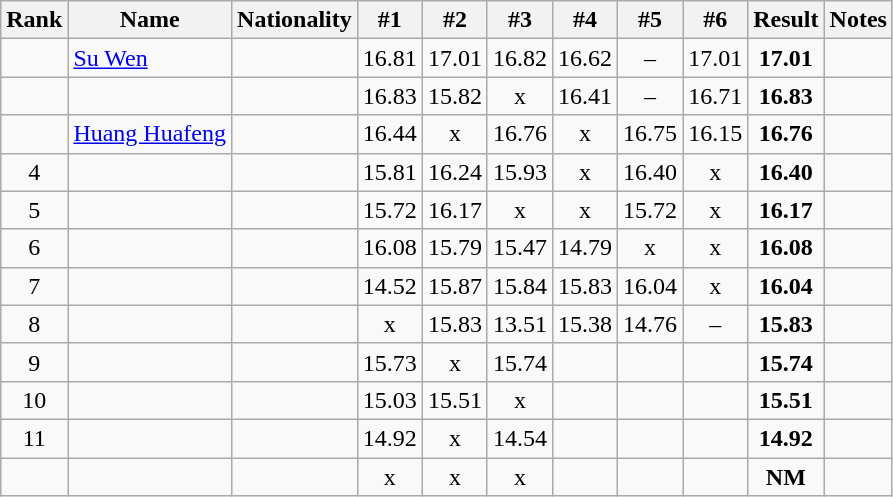<table class="wikitable sortable" style="text-align:center">
<tr>
<th>Rank</th>
<th>Name</th>
<th>Nationality</th>
<th>#1</th>
<th>#2</th>
<th>#3</th>
<th>#4</th>
<th>#5</th>
<th>#6</th>
<th>Result</th>
<th>Notes</th>
</tr>
<tr>
<td></td>
<td align=left><a href='#'>Su Wen</a></td>
<td align=left></td>
<td>16.81</td>
<td>17.01</td>
<td>16.82</td>
<td>16.62</td>
<td>–</td>
<td>17.01</td>
<td><strong>17.01</strong></td>
<td></td>
</tr>
<tr>
<td></td>
<td align=left></td>
<td align=left></td>
<td>16.83</td>
<td>15.82</td>
<td>x</td>
<td>16.41</td>
<td>–</td>
<td>16.71</td>
<td><strong>16.83</strong></td>
<td></td>
</tr>
<tr>
<td></td>
<td align=left><a href='#'>Huang Huafeng</a></td>
<td align=left></td>
<td>16.44</td>
<td>x</td>
<td>16.76</td>
<td>x</td>
<td>16.75</td>
<td>16.15</td>
<td><strong>16.76</strong></td>
<td></td>
</tr>
<tr>
<td>4</td>
<td align=left></td>
<td align=left></td>
<td>15.81</td>
<td>16.24</td>
<td>15.93</td>
<td>x</td>
<td>16.40</td>
<td>x</td>
<td><strong>16.40</strong></td>
<td></td>
</tr>
<tr>
<td>5</td>
<td align=left></td>
<td align=left></td>
<td>15.72</td>
<td>16.17</td>
<td>x</td>
<td>x</td>
<td>15.72</td>
<td>x</td>
<td><strong>16.17</strong></td>
<td></td>
</tr>
<tr>
<td>6</td>
<td align=left></td>
<td align=left></td>
<td>16.08</td>
<td>15.79</td>
<td>15.47</td>
<td>14.79</td>
<td>x</td>
<td>x</td>
<td><strong>16.08</strong></td>
<td></td>
</tr>
<tr>
<td>7</td>
<td align=left></td>
<td align=left></td>
<td>14.52</td>
<td>15.87</td>
<td>15.84</td>
<td>15.83</td>
<td>16.04</td>
<td>x</td>
<td><strong>16.04</strong></td>
<td></td>
</tr>
<tr>
<td>8</td>
<td align=left></td>
<td align=left></td>
<td>x</td>
<td>15.83</td>
<td>13.51</td>
<td>15.38</td>
<td>14.76</td>
<td>–</td>
<td><strong>15.83</strong></td>
<td></td>
</tr>
<tr>
<td>9</td>
<td align=left></td>
<td align=left></td>
<td>15.73</td>
<td>x</td>
<td>15.74</td>
<td></td>
<td></td>
<td></td>
<td><strong>15.74</strong></td>
<td></td>
</tr>
<tr>
<td>10</td>
<td align=left></td>
<td align=left></td>
<td>15.03</td>
<td>15.51</td>
<td>x</td>
<td></td>
<td></td>
<td></td>
<td><strong>15.51</strong></td>
<td></td>
</tr>
<tr>
<td>11</td>
<td align=left></td>
<td align=left></td>
<td>14.92</td>
<td>x</td>
<td>14.54</td>
<td></td>
<td></td>
<td></td>
<td><strong>14.92</strong></td>
<td></td>
</tr>
<tr>
<td></td>
<td align=left></td>
<td align=left></td>
<td>x</td>
<td>x</td>
<td>x</td>
<td></td>
<td></td>
<td></td>
<td><strong>NM</strong></td>
<td></td>
</tr>
</table>
